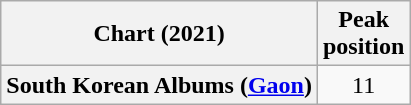<table class="wikitable plainrowheaders" style="text-align:center">
<tr>
<th scope="col">Chart (2021)</th>
<th scope="col">Peak<br>position</th>
</tr>
<tr>
<th scope="row">South Korean Albums (<a href='#'>Gaon</a>)</th>
<td>11</td>
</tr>
</table>
